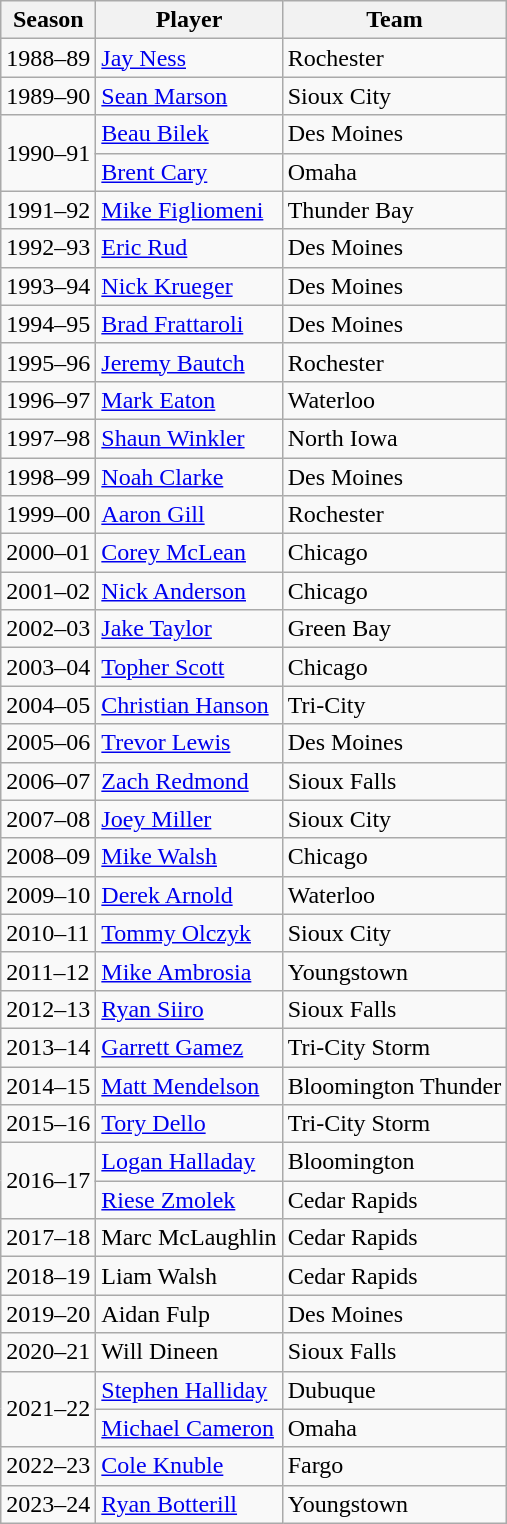<table class="wikitable sortable">
<tr>
<th>Season</th>
<th>Player</th>
<th>Team</th>
</tr>
<tr>
<td>1988–89</td>
<td><a href='#'>Jay Ness</a></td>
<td>Rochester</td>
</tr>
<tr>
<td>1989–90</td>
<td><a href='#'>Sean Marson</a></td>
<td>Sioux City</td>
</tr>
<tr>
<td rowspan=2>1990–91</td>
<td><a href='#'>Beau Bilek</a></td>
<td>Des Moines</td>
</tr>
<tr>
<td><a href='#'>Brent Cary</a></td>
<td>Omaha</td>
</tr>
<tr>
<td>1991–92</td>
<td><a href='#'>Mike Figliomeni</a></td>
<td>Thunder Bay</td>
</tr>
<tr>
<td>1992–93</td>
<td><a href='#'>Eric Rud</a></td>
<td>Des Moines</td>
</tr>
<tr>
<td>1993–94</td>
<td><a href='#'>Nick Krueger</a></td>
<td>Des Moines</td>
</tr>
<tr>
<td>1994–95</td>
<td><a href='#'>Brad Frattaroli</a></td>
<td>Des Moines</td>
</tr>
<tr>
<td>1995–96</td>
<td><a href='#'>Jeremy Bautch</a></td>
<td>Rochester</td>
</tr>
<tr>
<td>1996–97</td>
<td><a href='#'>Mark Eaton</a></td>
<td>Waterloo</td>
</tr>
<tr>
<td>1997–98</td>
<td><a href='#'>Shaun Winkler</a></td>
<td>North Iowa</td>
</tr>
<tr>
<td>1998–99</td>
<td><a href='#'>Noah Clarke</a></td>
<td>Des Moines</td>
</tr>
<tr>
<td>1999–00</td>
<td><a href='#'>Aaron Gill</a></td>
<td>Rochester</td>
</tr>
<tr>
<td>2000–01</td>
<td><a href='#'>Corey McLean</a></td>
<td>Chicago</td>
</tr>
<tr>
<td>2001–02</td>
<td><a href='#'>Nick Anderson</a></td>
<td>Chicago</td>
</tr>
<tr>
<td>2002–03</td>
<td><a href='#'>Jake Taylor</a></td>
<td>Green Bay</td>
</tr>
<tr>
<td>2003–04</td>
<td><a href='#'>Topher Scott</a></td>
<td>Chicago</td>
</tr>
<tr>
<td>2004–05</td>
<td><a href='#'>Christian Hanson</a></td>
<td>Tri-City</td>
</tr>
<tr>
<td>2005–06</td>
<td><a href='#'>Trevor Lewis</a></td>
<td>Des Moines</td>
</tr>
<tr>
<td>2006–07</td>
<td><a href='#'>Zach Redmond</a></td>
<td>Sioux Falls</td>
</tr>
<tr>
<td>2007–08</td>
<td><a href='#'>Joey Miller</a></td>
<td>Sioux City</td>
</tr>
<tr>
<td>2008–09</td>
<td><a href='#'>Mike Walsh</a></td>
<td>Chicago</td>
</tr>
<tr>
<td>2009–10</td>
<td><a href='#'>Derek Arnold</a></td>
<td>Waterloo</td>
</tr>
<tr>
<td>2010–11</td>
<td><a href='#'>Tommy Olczyk</a></td>
<td>Sioux City</td>
</tr>
<tr>
<td>2011–12</td>
<td><a href='#'>Mike Ambrosia</a></td>
<td>Youngstown</td>
</tr>
<tr>
<td>2012–13</td>
<td><a href='#'>Ryan Siiro</a></td>
<td>Sioux Falls</td>
</tr>
<tr>
<td>2013–14</td>
<td><a href='#'>Garrett Gamez</a></td>
<td>Tri-City Storm</td>
</tr>
<tr>
<td>2014–15</td>
<td><a href='#'>Matt Mendelson</a></td>
<td>Bloomington Thunder</td>
</tr>
<tr>
<td>2015–16</td>
<td><a href='#'>Tory Dello</a></td>
<td>Tri-City Storm</td>
</tr>
<tr>
<td rowspan=2>2016–17</td>
<td><a href='#'>Logan Halladay</a></td>
<td>Bloomington</td>
</tr>
<tr>
<td><a href='#'>Riese Zmolek</a></td>
<td>Cedar Rapids</td>
</tr>
<tr>
<td>2017–18</td>
<td>Marc McLaughlin</td>
<td>Cedar Rapids</td>
</tr>
<tr>
<td>2018–19</td>
<td>Liam Walsh</td>
<td>Cedar Rapids</td>
</tr>
<tr>
<td>2019–20</td>
<td>Aidan Fulp</td>
<td>Des Moines</td>
</tr>
<tr>
<td>2020–21</td>
<td>Will Dineen</td>
<td>Sioux Falls</td>
</tr>
<tr>
<td rowspan="2">2021–22</td>
<td><a href='#'>Stephen Halliday</a></td>
<td>Dubuque</td>
</tr>
<tr>
<td><a href='#'>Michael Cameron</a></td>
<td>Omaha</td>
</tr>
<tr>
<td>2022–23</td>
<td><a href='#'>Cole Knuble</a></td>
<td>Fargo</td>
</tr>
<tr>
<td>2023–24</td>
<td><a href='#'>Ryan Botterill</a></td>
<td>Youngstown</td>
</tr>
</table>
